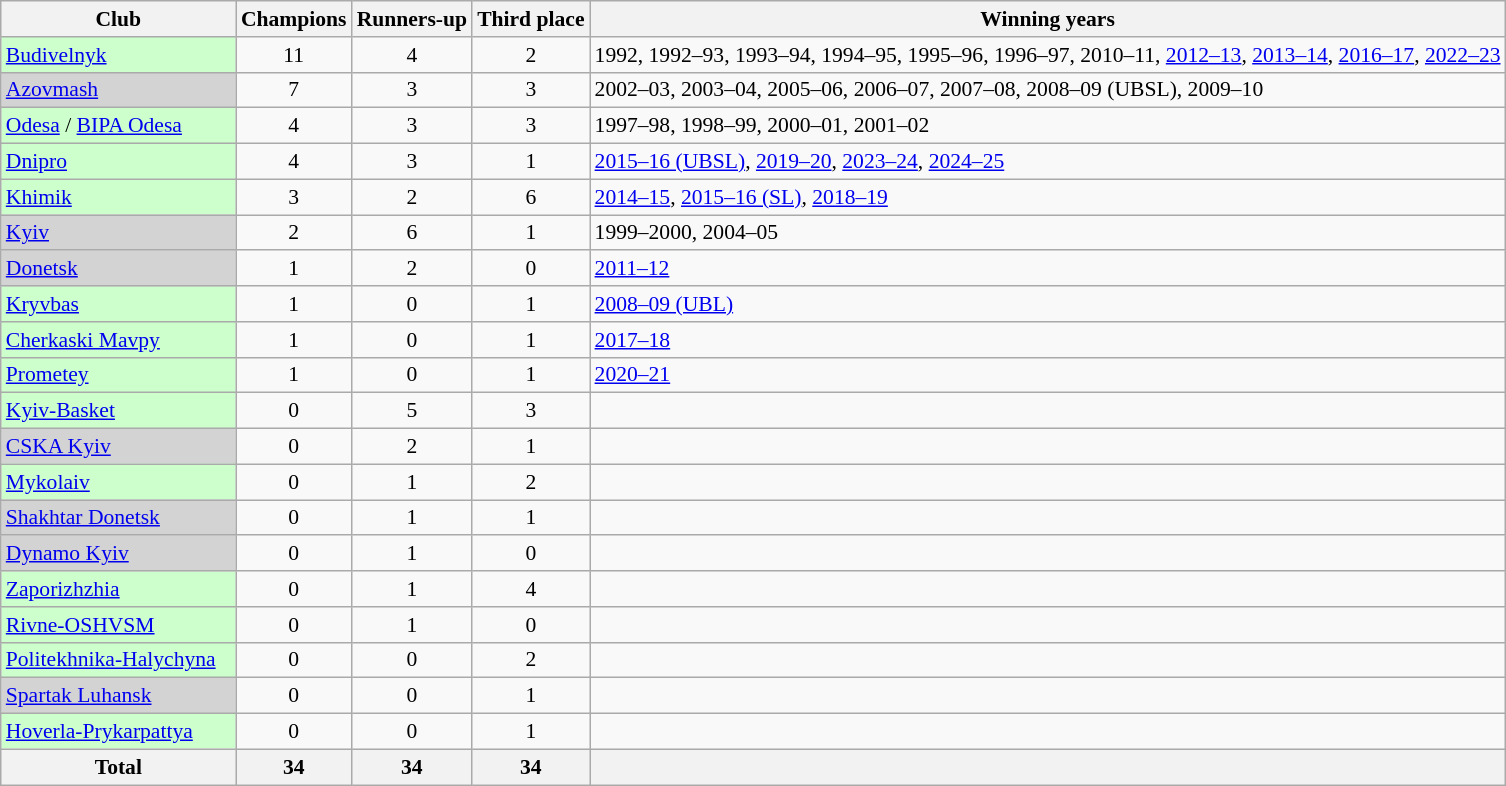<table class="wikitable" style="font-size:90%;">
<tr>
<th width=150>Club</th>
<th>Champions</th>
<th>Runners-up</th>
<th>Third place</th>
<th>Winning years</th>
</tr>
<tr>
<td bgcolor=#ccffcc><a href='#'>Budivelnyk</a></td>
<td align="center">11</td>
<td align="center">4</td>
<td align="center">2</td>
<td>1992, 1992–93, 1993–94, 1994–95, 1995–96, 1996–97, 2010–11, <a href='#'>2012–13</a>, <a href='#'>2013–14</a>, <a href='#'>2016–17</a>, <a href='#'>2022–23</a></td>
</tr>
<tr>
<td bgcolor=lightgrey><a href='#'>Azovmash</a></td>
<td align="center">7</td>
<td align="center">3</td>
<td align="center">3</td>
<td>2002–03, 2003–04, 2005–06, 2006–07, 2007–08, 2008–09 (UBSL), 2009–10</td>
</tr>
<tr>
<td bgcolor=#ccffcc><a href='#'>Odesa</a> / <a href='#'>BIPA Odesa</a></td>
<td align="center">4</td>
<td align="center">3</td>
<td align="center">3</td>
<td>1997–98, 1998–99, 2000–01, 2001–02</td>
</tr>
<tr>
<td bgcolor=#ccffcc><a href='#'>Dnipro</a></td>
<td align="center">4</td>
<td align="center">3</td>
<td align="center">1</td>
<td><a href='#'>2015–16 (UBSL)</a>, <a href='#'>2019–20</a>, <a href='#'>2023–24</a>, <a href='#'>2024–25</a></td>
</tr>
<tr>
<td bgcolor=#ccffcc><a href='#'>Khimik</a></td>
<td align="center">3</td>
<td align="center">2</td>
<td align="center">6</td>
<td><a href='#'>2014–15</a>, <a href='#'>2015–16 (SL)</a>, <a href='#'>2018–19</a></td>
</tr>
<tr>
<td bgcolor=lightgrey><a href='#'>Kyiv</a></td>
<td align="center">2</td>
<td align="center">6</td>
<td align="center">1</td>
<td>1999–2000, 2004–05</td>
</tr>
<tr>
<td bgcolor=lightgrey><a href='#'>Donetsk</a></td>
<td align="center">1</td>
<td align="center">2</td>
<td align="center">0</td>
<td><a href='#'>2011–12</a></td>
</tr>
<tr>
<td bgcolor=#ccffcc><a href='#'>Kryvbas</a></td>
<td align="center">1</td>
<td align="center">0</td>
<td align="center">1</td>
<td><a href='#'>2008–09 (UBL)</a></td>
</tr>
<tr>
<td bgcolor=#ccffcc><a href='#'>Cherkaski Mavpy</a></td>
<td align="center">1</td>
<td align="center">0</td>
<td align="center">1</td>
<td><a href='#'>2017–18</a></td>
</tr>
<tr>
<td bgcolor=#ccffcc><a href='#'>Prometey</a></td>
<td align="center">1</td>
<td align="center">0</td>
<td align="center">1</td>
<td><a href='#'>2020–21</a></td>
</tr>
<tr>
<td bgcolor=#ccffcc><a href='#'>Kyiv-Basket</a></td>
<td align="center">0</td>
<td align="center">5</td>
<td align="center">3</td>
<td></td>
</tr>
<tr>
<td bgcolor=lightgrey><a href='#'>CSKA Kyiv</a></td>
<td align="center">0</td>
<td align="center">2</td>
<td align="center">1</td>
<td></td>
</tr>
<tr>
<td bgcolor=#ccffcc><a href='#'>Mykolaiv</a></td>
<td align="center">0</td>
<td align="center">1</td>
<td align="center">2</td>
<td></td>
</tr>
<tr>
<td bgcolor=lightgrey><a href='#'>Shakhtar Donetsk</a></td>
<td align="center">0</td>
<td align="center">1</td>
<td align="center">1</td>
<td></td>
</tr>
<tr>
<td bgcolor=lightgrey><a href='#'>Dynamo Kyiv</a></td>
<td align="center">0</td>
<td align="center">1</td>
<td align="center">0</td>
<td></td>
</tr>
<tr>
<td bgcolor=#ccffcc><a href='#'>Zaporizhzhia</a></td>
<td align="center">0</td>
<td align="center">1</td>
<td align="center">4</td>
<td></td>
</tr>
<tr>
<td bgcolor=#ccffcc><a href='#'>Rivne-OSHVSM</a></td>
<td align="center">0</td>
<td align="center">1</td>
<td align="center">0</td>
<td></td>
</tr>
<tr>
<td bgcolor=#ccffcc><a href='#'>Politekhnika-Halychyna</a></td>
<td align="center">0</td>
<td align="center">0</td>
<td align="center">2</td>
<td></td>
</tr>
<tr>
<td bgcolor=lightgrey><a href='#'>Spartak Luhansk</a></td>
<td align="center">0</td>
<td align="center">0</td>
<td align="center">1</td>
<td></td>
</tr>
<tr>
<td bgcolor=#ccffcc><a href='#'>Hoverla-Prykarpattya</a></td>
<td align="center">0</td>
<td align="center">0</td>
<td align="center">1</td>
<td></td>
</tr>
<tr>
<th>Total</th>
<th>34</th>
<th>34</th>
<th>34</th>
<th></th>
</tr>
</table>
